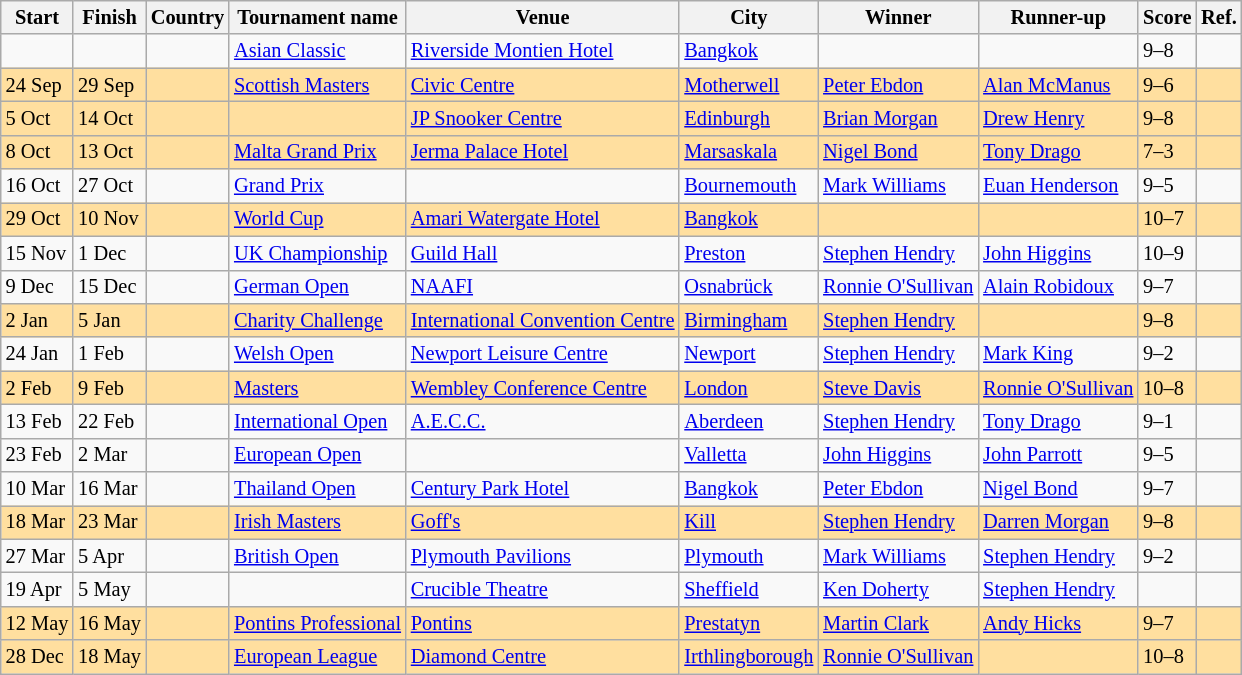<table class="wikitable sortable" style="font-size: 85%">
<tr>
<th>Start</th>
<th>Finish</th>
<th>Country</th>
<th>Tournament name</th>
<th>Venue</th>
<th>City</th>
<th>Winner</th>
<th>Runner-up</th>
<th>Score</th>
<th>Ref.</th>
</tr>
<tr>
<td></td>
<td></td>
<td></td>
<td><a href='#'>Asian Classic</a></td>
<td><a href='#'>Riverside Montien Hotel</a></td>
<td><a href='#'>Bangkok</a></td>
<td></td>
<td></td>
<td>9–8</td>
<td></td>
</tr>
<tr bgcolor="#ffdf9f">
<td>24 Sep</td>
<td>29 Sep</td>
<td></td>
<td><a href='#'>Scottish Masters</a></td>
<td><a href='#'>Civic Centre</a></td>
<td><a href='#'>Motherwell</a></td>
<td> <a href='#'>Peter Ebdon</a></td>
<td> <a href='#'>Alan McManus</a></td>
<td>9–6</td>
<td></td>
</tr>
<tr bgcolor="#ffdf9f">
<td>5 Oct</td>
<td>14 Oct</td>
<td></td>
<td></td>
<td><a href='#'>JP Snooker Centre</a></td>
<td><a href='#'>Edinburgh</a></td>
<td> <a href='#'>Brian Morgan</a></td>
<td> <a href='#'>Drew Henry</a></td>
<td>9–8</td>
<td></td>
</tr>
<tr bgcolor="#ffdf9f">
<td>8 Oct</td>
<td>13 Oct</td>
<td></td>
<td><a href='#'>Malta Grand Prix</a></td>
<td><a href='#'>Jerma Palace Hotel</a></td>
<td><a href='#'>Marsaskala</a></td>
<td> <a href='#'>Nigel Bond</a></td>
<td> <a href='#'>Tony Drago</a></td>
<td>7–3</td>
<td></td>
</tr>
<tr>
<td>16 Oct</td>
<td>27 Oct</td>
<td></td>
<td><a href='#'>Grand Prix</a></td>
<td></td>
<td><a href='#'>Bournemouth</a></td>
<td> <a href='#'>Mark Williams</a></td>
<td> <a href='#'>Euan Henderson</a></td>
<td>9–5</td>
<td></td>
</tr>
<tr bgcolor="#ffdf9f">
<td>29 Oct</td>
<td>10 Nov</td>
<td></td>
<td><a href='#'>World Cup</a></td>
<td><a href='#'>Amari Watergate Hotel</a></td>
<td><a href='#'>Bangkok</a></td>
<td></td>
<td></td>
<td>10–7</td>
<td></td>
</tr>
<tr>
<td>15 Nov</td>
<td>1 Dec</td>
<td></td>
<td><a href='#'>UK Championship</a></td>
<td><a href='#'>Guild Hall</a></td>
<td><a href='#'>Preston</a></td>
<td> <a href='#'>Stephen Hendry</a></td>
<td> <a href='#'>John Higgins</a></td>
<td>10–9</td>
<td></td>
</tr>
<tr>
<td>9 Dec</td>
<td>15 Dec</td>
<td></td>
<td><a href='#'>German Open</a></td>
<td><a href='#'>NAAFI</a></td>
<td><a href='#'>Osnabrück</a></td>
<td> <a href='#'>Ronnie O'Sullivan</a></td>
<td> <a href='#'>Alain Robidoux</a></td>
<td>9–7</td>
<td></td>
</tr>
<tr bgcolor="#ffdf9f">
<td>2 Jan</td>
<td>5 Jan</td>
<td></td>
<td><a href='#'>Charity Challenge</a></td>
<td><a href='#'>International Convention Centre</a></td>
<td><a href='#'>Birmingham</a></td>
<td> <a href='#'>Stephen Hendry</a></td>
<td></td>
<td>9–8</td>
<td></td>
</tr>
<tr>
<td>24 Jan</td>
<td>1 Feb</td>
<td></td>
<td><a href='#'>Welsh Open</a></td>
<td><a href='#'>Newport Leisure Centre</a></td>
<td><a href='#'>Newport</a></td>
<td> <a href='#'>Stephen Hendry</a></td>
<td> <a href='#'>Mark King</a></td>
<td>9–2</td>
<td></td>
</tr>
<tr bgcolor="#ffdf9f">
<td>2 Feb</td>
<td>9 Feb</td>
<td></td>
<td><a href='#'>Masters</a></td>
<td><a href='#'>Wembley Conference Centre</a></td>
<td><a href='#'>London</a></td>
<td> <a href='#'>Steve Davis</a></td>
<td> <a href='#'>Ronnie O'Sullivan</a></td>
<td>10–8</td>
<td></td>
</tr>
<tr>
<td>13 Feb</td>
<td>22 Feb</td>
<td></td>
<td><a href='#'>International Open</a></td>
<td><a href='#'>A.E.C.C.</a></td>
<td><a href='#'>Aberdeen</a></td>
<td> <a href='#'>Stephen Hendry</a></td>
<td> <a href='#'>Tony Drago</a></td>
<td>9–1</td>
<td></td>
</tr>
<tr>
<td>23 Feb</td>
<td>2 Mar</td>
<td></td>
<td><a href='#'>European Open</a></td>
<td></td>
<td><a href='#'>Valletta</a></td>
<td> <a href='#'>John Higgins</a></td>
<td> <a href='#'>John Parrott</a></td>
<td>9–5</td>
<td></td>
</tr>
<tr>
<td>10 Mar</td>
<td>16 Mar</td>
<td></td>
<td><a href='#'>Thailand Open</a></td>
<td><a href='#'>Century Park Hotel</a></td>
<td><a href='#'>Bangkok</a></td>
<td> <a href='#'>Peter Ebdon</a></td>
<td> <a href='#'>Nigel Bond</a></td>
<td>9–7</td>
<td></td>
</tr>
<tr bgcolor="#ffdf9f">
<td>18 Mar</td>
<td>23 Mar</td>
<td></td>
<td><a href='#'>Irish Masters</a></td>
<td><a href='#'>Goff's</a></td>
<td><a href='#'>Kill</a></td>
<td> <a href='#'>Stephen Hendry</a></td>
<td> <a href='#'>Darren Morgan</a></td>
<td>9–8</td>
<td></td>
</tr>
<tr>
<td>27 Mar</td>
<td>5 Apr</td>
<td></td>
<td><a href='#'>British Open</a></td>
<td><a href='#'>Plymouth Pavilions</a></td>
<td><a href='#'>Plymouth</a></td>
<td> <a href='#'>Mark Williams</a></td>
<td> <a href='#'>Stephen Hendry</a></td>
<td>9–2</td>
<td></td>
</tr>
<tr>
<td>19 Apr</td>
<td>5 May</td>
<td></td>
<td></td>
<td><a href='#'>Crucible Theatre</a></td>
<td><a href='#'>Sheffield</a></td>
<td> <a href='#'>Ken Doherty</a></td>
<td> <a href='#'>Stephen Hendry</a></td>
<td></td>
<td></td>
</tr>
<tr bgcolor="#ffdf9f">
<td>12 May</td>
<td>16 May</td>
<td></td>
<td><a href='#'>Pontins Professional</a></td>
<td><a href='#'>Pontins</a></td>
<td><a href='#'>Prestatyn</a></td>
<td> <a href='#'>Martin Clark</a></td>
<td> <a href='#'>Andy Hicks</a></td>
<td>9–7</td>
<td></td>
</tr>
<tr bgcolor="#ffdf9f">
<td>28 Dec</td>
<td>18 May</td>
<td></td>
<td><a href='#'>European League</a></td>
<td><a href='#'>Diamond Centre</a></td>
<td><a href='#'>Irthlingborough</a></td>
<td> <a href='#'>Ronnie O'Sullivan</a></td>
<td></td>
<td>10–8</td>
<td></td>
</tr>
</table>
